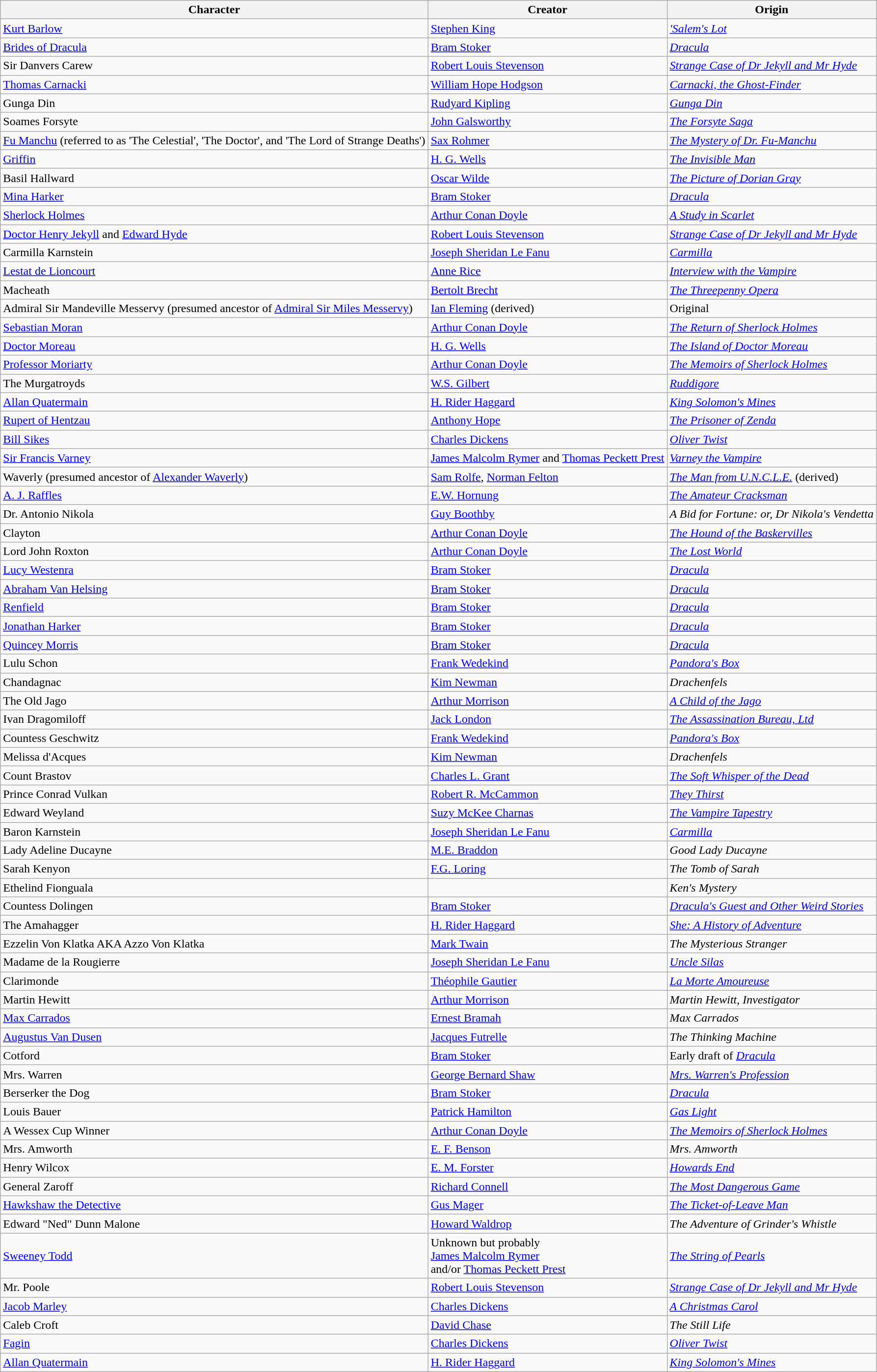<table class="wikitable sortable">
<tr>
<th>Character</th>
<th>Creator</th>
<th>Origin</th>
</tr>
<tr>
<td><a href='#'>Kurt Barlow</a></td>
<td><a href='#'>Stephen King</a></td>
<td><em><a href='#'>'Salem's Lot</a></em></td>
</tr>
<tr>
<td><a href='#'>Brides of Dracula</a></td>
<td><a href='#'>Bram Stoker</a></td>
<td><em><a href='#'>Dracula</a></em></td>
</tr>
<tr>
<td>Sir Danvers Carew</td>
<td><a href='#'>Robert Louis Stevenson</a></td>
<td><em><a href='#'>Strange Case of Dr Jekyll and Mr Hyde</a></em></td>
</tr>
<tr>
<td><a href='#'>Thomas Carnacki</a></td>
<td><a href='#'>William Hope Hodgson</a></td>
<td><em><a href='#'>Carnacki, the Ghost-Finder</a></em></td>
</tr>
<tr>
<td>Gunga Din</td>
<td><a href='#'>Rudyard Kipling</a></td>
<td><em><a href='#'>Gunga Din</a></em></td>
</tr>
<tr>
<td>Soames Forsyte</td>
<td><a href='#'>John Galsworthy</a></td>
<td><em><a href='#'>The Forsyte Saga</a></em></td>
</tr>
<tr>
<td><a href='#'>Fu Manchu</a> (referred to as 'The Celestial', 'The Doctor', and 'The Lord of Strange Deaths')</td>
<td><a href='#'>Sax Rohmer</a></td>
<td><em><a href='#'>The Mystery of Dr. Fu-Manchu</a></em></td>
</tr>
<tr>
<td><a href='#'>Griffin</a></td>
<td><a href='#'>H. G. Wells</a></td>
<td><em><a href='#'>The Invisible Man</a></em></td>
</tr>
<tr>
<td>Basil Hallward</td>
<td><a href='#'>Oscar Wilde</a></td>
<td><em><a href='#'>The Picture of Dorian Gray</a></em></td>
</tr>
<tr>
<td><a href='#'>Mina Harker</a></td>
<td><a href='#'>Bram Stoker</a></td>
<td><em><a href='#'>Dracula</a></em></td>
</tr>
<tr>
<td><a href='#'>Sherlock Holmes</a></td>
<td><a href='#'>Arthur Conan Doyle</a></td>
<td><em><a href='#'>A Study in Scarlet</a></em></td>
</tr>
<tr>
<td><a href='#'>Doctor Henry Jekyll</a> and <a href='#'>Edward Hyde</a></td>
<td><a href='#'>Robert Louis Stevenson</a></td>
<td><em><a href='#'>Strange Case of Dr Jekyll and Mr Hyde</a></em></td>
</tr>
<tr>
<td>Carmilla Karnstein</td>
<td><a href='#'>Joseph Sheridan Le Fanu</a></td>
<td><em><a href='#'>Carmilla</a></em></td>
</tr>
<tr>
<td><a href='#'>Lestat de Lioncourt</a></td>
<td><a href='#'>Anne Rice</a></td>
<td><em><a href='#'>Interview with the Vampire</a></em></td>
</tr>
<tr>
<td>Macheath</td>
<td><a href='#'>Bertolt Brecht</a></td>
<td><em><a href='#'>The Threepenny Opera</a></em></td>
</tr>
<tr>
<td>Admiral Sir Mandeville Messervy (presumed ancestor of <a href='#'>Admiral Sir Miles Messervy</a>)</td>
<td><a href='#'>Ian Fleming</a> (derived)</td>
<td>Original</td>
</tr>
<tr>
<td><a href='#'>Sebastian Moran</a></td>
<td><a href='#'>Arthur Conan Doyle</a></td>
<td><em><a href='#'>The Return of Sherlock Holmes</a></em></td>
</tr>
<tr>
<td><a href='#'>Doctor Moreau</a></td>
<td><a href='#'>H. G. Wells</a></td>
<td><em><a href='#'>The Island of Doctor Moreau</a></em></td>
</tr>
<tr>
<td><a href='#'>Professor Moriarty</a></td>
<td><a href='#'>Arthur Conan Doyle</a></td>
<td><em><a href='#'>The Memoirs of Sherlock Holmes</a></em></td>
</tr>
<tr>
<td>The Murgatroyds</td>
<td><a href='#'>W.S. Gilbert</a></td>
<td><em><a href='#'>Ruddigore</a></em></td>
</tr>
<tr>
<td><a href='#'>Allan Quatermain</a></td>
<td><a href='#'>H. Rider Haggard</a></td>
<td><em><a href='#'>King Solomon's Mines</a></em></td>
</tr>
<tr>
<td><a href='#'>Rupert of Hentzau</a></td>
<td><a href='#'>Anthony Hope</a></td>
<td><em><a href='#'>The Prisoner of Zenda</a></em></td>
</tr>
<tr>
<td><a href='#'>Bill Sikes</a></td>
<td><a href='#'>Charles Dickens</a></td>
<td><em><a href='#'>Oliver Twist</a></em></td>
</tr>
<tr>
<td><a href='#'>Sir Francis Varney</a></td>
<td><a href='#'>James Malcolm Rymer</a> and <a href='#'>Thomas Peckett Prest</a></td>
<td><em><a href='#'>Varney the Vampire</a></em></td>
</tr>
<tr>
<td>Waverly (presumed ancestor of <a href='#'>Alexander Waverly</a>)</td>
<td><a href='#'>Sam Rolfe</a>, <a href='#'>Norman Felton</a></td>
<td><em><a href='#'>The Man from U.N.C.L.E.</a></em> (derived)</td>
</tr>
<tr>
<td><a href='#'>A. J. Raffles</a></td>
<td><a href='#'>E.W. Hornung</a></td>
<td><em><a href='#'>The Amateur Cracksman</a></em></td>
</tr>
<tr>
<td>Dr. Antonio Nikola</td>
<td><a href='#'>Guy Boothby</a></td>
<td><em>A Bid for Fortune: or, Dr Nikola's Vendetta</em></td>
</tr>
<tr>
<td>Clayton</td>
<td><a href='#'>Arthur Conan Doyle</a></td>
<td><em><a href='#'>The Hound of the Baskervilles</a></em></td>
</tr>
<tr>
<td>Lord John Roxton</td>
<td><a href='#'>Arthur Conan Doyle</a></td>
<td><em><a href='#'>The Lost World</a></em></td>
</tr>
<tr>
<td><a href='#'>Lucy Westenra</a></td>
<td><a href='#'>Bram Stoker</a></td>
<td><em><a href='#'>Dracula</a></em></td>
</tr>
<tr>
<td><a href='#'>Abraham Van Helsing</a></td>
<td><a href='#'>Bram Stoker</a></td>
<td><em><a href='#'>Dracula</a></em></td>
</tr>
<tr>
<td><a href='#'>Renfield</a></td>
<td><a href='#'>Bram Stoker</a></td>
<td><em><a href='#'>Dracula</a></em></td>
</tr>
<tr>
<td><a href='#'>Jonathan Harker</a></td>
<td><a href='#'>Bram Stoker</a></td>
<td><em><a href='#'>Dracula</a></em></td>
</tr>
<tr>
<td><a href='#'>Quincey Morris</a></td>
<td><a href='#'>Bram Stoker</a></td>
<td><em><a href='#'>Dracula</a></em></td>
</tr>
<tr>
<td>Lulu Schon</td>
<td><a href='#'>Frank Wedekind</a></td>
<td><em><a href='#'>Pandora's Box</a></em></td>
</tr>
<tr>
<td>Chandagnac</td>
<td><a href='#'>Kim Newman</a></td>
<td><em>Drachenfels</em></td>
</tr>
<tr>
<td>The Old Jago</td>
<td><a href='#'>Arthur Morrison</a></td>
<td><em><a href='#'>A Child of the Jago</a></em></td>
</tr>
<tr>
<td>Ivan Dragomiloff</td>
<td><a href='#'>Jack London</a></td>
<td><em><a href='#'>The Assassination Bureau, Ltd</a></em></td>
</tr>
<tr>
<td>Countess Geschwitz</td>
<td><a href='#'>Frank Wedekind</a></td>
<td><em><a href='#'>Pandora's Box</a></em></td>
</tr>
<tr>
<td>Melissa d'Acques</td>
<td><a href='#'>Kim Newman</a></td>
<td><em>Drachenfels</em></td>
</tr>
<tr>
<td>Count Brastov</td>
<td><a href='#'>Charles L. Grant</a></td>
<td><em><a href='#'>The Soft Whisper of the Dead</a></em></td>
</tr>
<tr>
<td>Prince Conrad Vulkan</td>
<td><a href='#'>Robert R. McCammon</a></td>
<td><em><a href='#'>They Thirst</a></em></td>
</tr>
<tr>
<td>Edward Weyland</td>
<td><a href='#'>Suzy McKee Charnas</a></td>
<td><em><a href='#'>The Vampire Tapestry</a></em></td>
</tr>
<tr>
<td>Baron Karnstein</td>
<td><a href='#'>Joseph Sheridan Le Fanu</a></td>
<td><em><a href='#'>Carmilla</a></em></td>
</tr>
<tr>
<td>Lady Adeline Ducayne</td>
<td><a href='#'>M.E. Braddon</a></td>
<td><em>Good Lady Ducayne</em></td>
</tr>
<tr>
<td>Sarah Kenyon</td>
<td><a href='#'>F.G. Loring</a></td>
<td><em>The Tomb of Sarah</em></td>
</tr>
<tr>
<td>Ethelind Fionguala</td>
<td></td>
<td><em>Ken's Mystery</em></td>
</tr>
<tr>
<td>Countess Dolingen</td>
<td><a href='#'>Bram Stoker</a></td>
<td><em><a href='#'>Dracula's Guest and Other Weird Stories</a></em></td>
</tr>
<tr>
<td>The Amahagger</td>
<td><a href='#'>H. Rider Haggard</a></td>
<td><em><a href='#'>She: A History of Adventure</a></em></td>
</tr>
<tr>
<td>Ezzelin Von Klatka AKA Azzo Von Klatka</td>
<td><a href='#'>Mark Twain</a></td>
<td><em>The Mysterious Stranger</em></td>
</tr>
<tr>
<td>Madame de la Rougierre</td>
<td><a href='#'>Joseph Sheridan Le Fanu</a></td>
<td><em><a href='#'>Uncle Silas</a></em></td>
</tr>
<tr>
<td>Clarimonde</td>
<td><a href='#'>Théophile Gautier</a></td>
<td><em><a href='#'>La Morte Amoureuse</a></em></td>
</tr>
<tr>
<td>Martin Hewitt</td>
<td><a href='#'>Arthur Morrison</a></td>
<td><em>Martin Hewitt, Investigator</em></td>
</tr>
<tr>
<td><a href='#'>Max Carrados</a></td>
<td><a href='#'>Ernest Bramah</a></td>
<td><em>Max Carrados</em></td>
</tr>
<tr>
<td><a href='#'>Augustus Van Dusen</a></td>
<td><a href='#'>Jacques Futrelle</a></td>
<td><em>The Thinking Machine</em></td>
</tr>
<tr>
<td>Cotford</td>
<td><a href='#'>Bram Stoker</a></td>
<td>Early draft of <em><a href='#'>Dracula</a></em></td>
</tr>
<tr>
<td>Mrs. Warren</td>
<td><a href='#'>George Bernard Shaw</a></td>
<td><em><a href='#'>Mrs. Warren's Profession</a></em></td>
</tr>
<tr>
<td>Berserker the Dog</td>
<td><a href='#'>Bram Stoker</a></td>
<td><em><a href='#'>Dracula</a></em></td>
</tr>
<tr>
<td>Louis Bauer</td>
<td><a href='#'>Patrick Hamilton</a></td>
<td><em><a href='#'>Gas Light</a></em></td>
</tr>
<tr>
<td>A Wessex Cup Winner</td>
<td><a href='#'>Arthur Conan Doyle</a></td>
<td><em><a href='#'>The Memoirs of Sherlock Holmes</a></em></td>
</tr>
<tr>
<td>Mrs. Amworth</td>
<td><a href='#'>E. F. Benson</a></td>
<td><em>Mrs. Amworth</em></td>
</tr>
<tr>
<td>Henry Wilcox</td>
<td><a href='#'>E. M. Forster</a></td>
<td><em><a href='#'>Howards End</a></em></td>
</tr>
<tr>
<td>General Zaroff</td>
<td><a href='#'>Richard Connell</a></td>
<td><em><a href='#'>The Most Dangerous Game</a></em></td>
</tr>
<tr>
<td><a href='#'>Hawkshaw the Detective</a></td>
<td><a href='#'>Gus Mager</a></td>
<td><em><a href='#'>The Ticket-of-Leave Man</a></em></td>
</tr>
<tr>
<td>Edward "Ned" Dunn Malone</td>
<td><a href='#'>Howard Waldrop</a></td>
<td><em>The Adventure of Grinder's Whistle</em></td>
</tr>
<tr>
<td><a href='#'>Sweeney Todd</a></td>
<td>Unknown but probably<br> <a href='#'>James Malcolm Rymer</a><br>and/or <a href='#'>Thomas Peckett Prest</a></td>
<td><em><a href='#'>The String of Pearls</a></em></td>
</tr>
<tr>
<td>Mr. Poole</td>
<td><a href='#'>Robert Louis Stevenson</a></td>
<td><em><a href='#'>Strange Case of Dr Jekyll and Mr Hyde</a></em></td>
</tr>
<tr>
<td><a href='#'>Jacob Marley</a></td>
<td><a href='#'>Charles Dickens</a></td>
<td><em><a href='#'>A Christmas Carol</a></em></td>
</tr>
<tr>
<td>Caleb Croft</td>
<td><a href='#'>David Chase</a></td>
<td><em>The Still Life</em></td>
</tr>
<tr>
<td><a href='#'>Fagin</a></td>
<td><a href='#'>Charles Dickens</a></td>
<td><em><a href='#'>Oliver Twist</a></em></td>
</tr>
<tr>
<td><a href='#'>Allan Quatermain</a></td>
<td><a href='#'>H. Rider Haggard</a></td>
<td><em><a href='#'>King Solomon's Mines</a></em></td>
</tr>
</table>
